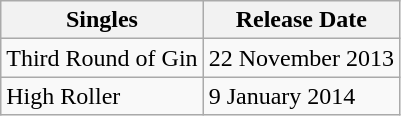<table class="wikitable sortable">
<tr>
<th>Singles</th>
<th>Release Date</th>
</tr>
<tr>
<td>Third Round of Gin</td>
<td>22 November 2013</td>
</tr>
<tr>
<td>High Roller</td>
<td>9 January 2014</td>
</tr>
</table>
